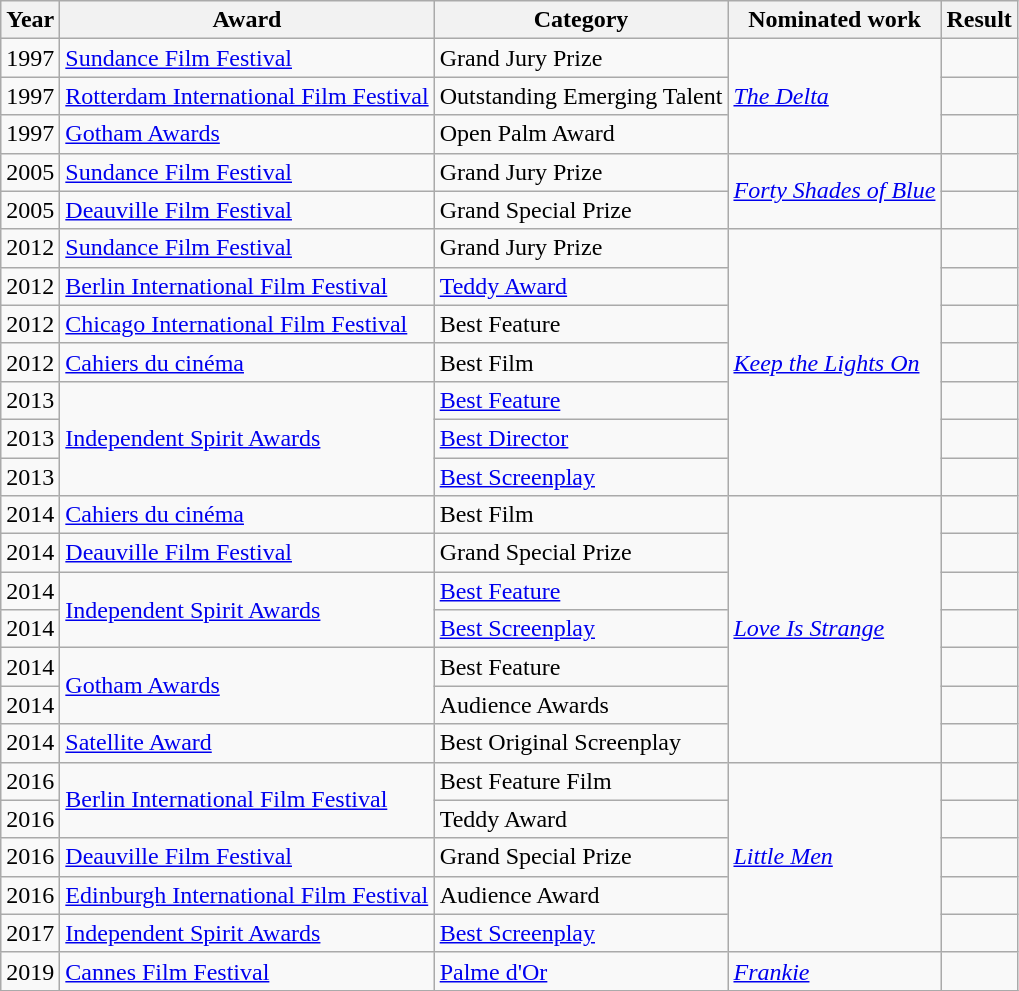<table class="wikitable sortable">
<tr>
<th>Year</th>
<th>Award</th>
<th>Category</th>
<th>Nominated work</th>
<th>Result</th>
</tr>
<tr>
<td>1997</td>
<td><a href='#'>Sundance Film Festival</a></td>
<td>Grand Jury Prize</td>
<td rowspan=3><em><a href='#'>The Delta</a></em></td>
<td></td>
</tr>
<tr>
<td>1997</td>
<td><a href='#'>Rotterdam International Film Festival</a></td>
<td>Outstanding Emerging Talent</td>
<td></td>
</tr>
<tr>
<td>1997</td>
<td><a href='#'>Gotham Awards</a></td>
<td>Open Palm Award</td>
<td></td>
</tr>
<tr>
<td>2005</td>
<td><a href='#'>Sundance Film Festival</a></td>
<td>Grand Jury Prize</td>
<td rowspan=2><em><a href='#'>Forty Shades of Blue</a></em></td>
<td></td>
</tr>
<tr>
<td>2005</td>
<td><a href='#'>Deauville Film Festival</a></td>
<td>Grand Special Prize</td>
<td></td>
</tr>
<tr>
<td>2012</td>
<td><a href='#'>Sundance Film Festival</a></td>
<td>Grand Jury Prize</td>
<td rowspan=7><em><a href='#'>Keep the Lights On</a></em></td>
<td></td>
</tr>
<tr>
<td>2012</td>
<td><a href='#'>Berlin International Film Festival</a></td>
<td><a href='#'>Teddy Award</a></td>
<td></td>
</tr>
<tr>
<td>2012</td>
<td><a href='#'>Chicago International Film Festival</a></td>
<td>Best Feature</td>
<td></td>
</tr>
<tr>
<td>2012</td>
<td><a href='#'>Cahiers du cinéma</a></td>
<td>Best Film</td>
<td></td>
</tr>
<tr>
<td>2013</td>
<td rowspan=3><a href='#'>Independent Spirit Awards</a></td>
<td><a href='#'>Best Feature</a></td>
<td></td>
</tr>
<tr>
<td>2013</td>
<td><a href='#'>Best Director</a></td>
<td></td>
</tr>
<tr>
<td>2013</td>
<td><a href='#'>Best Screenplay</a></td>
<td></td>
</tr>
<tr>
<td>2014</td>
<td><a href='#'>Cahiers du cinéma</a></td>
<td>Best Film</td>
<td rowspan=7><em><a href='#'>Love Is Strange</a></em></td>
<td></td>
</tr>
<tr>
<td>2014</td>
<td><a href='#'>Deauville Film Festival</a></td>
<td>Grand Special Prize</td>
<td></td>
</tr>
<tr>
<td>2014</td>
<td rowspan=2><a href='#'>Independent Spirit Awards</a></td>
<td><a href='#'>Best Feature</a></td>
<td></td>
</tr>
<tr>
<td>2014</td>
<td><a href='#'>Best Screenplay</a></td>
<td></td>
</tr>
<tr>
<td>2014</td>
<td rowspan=2><a href='#'>Gotham Awards</a></td>
<td>Best Feature</td>
<td></td>
</tr>
<tr>
<td>2014</td>
<td>Audience Awards</td>
<td></td>
</tr>
<tr>
<td>2014</td>
<td><a href='#'>Satellite Award</a></td>
<td>Best Original Screenplay</td>
<td></td>
</tr>
<tr>
<td>2016</td>
<td rowspan=2><a href='#'>Berlin International Film Festival</a></td>
<td>Best Feature Film</td>
<td rowspan=5><em><a href='#'>Little Men</a></em></td>
<td></td>
</tr>
<tr>
<td>2016</td>
<td>Teddy Award</td>
<td></td>
</tr>
<tr>
<td>2016</td>
<td><a href='#'>Deauville Film Festival</a></td>
<td>Grand Special Prize</td>
<td></td>
</tr>
<tr>
<td>2016</td>
<td><a href='#'>Edinburgh International Film Festival</a></td>
<td>Audience Award</td>
<td></td>
</tr>
<tr>
<td>2017</td>
<td><a href='#'>Independent Spirit Awards</a></td>
<td><a href='#'>Best Screenplay</a></td>
<td></td>
</tr>
<tr>
<td>2019</td>
<td><a href='#'>Cannes Film Festival</a></td>
<td><a href='#'>Palme d'Or</a></td>
<td><em><a href='#'>Frankie</a></em></td>
<td></td>
</tr>
<tr>
</tr>
</table>
